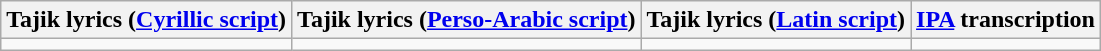<table class="wikitable">
<tr>
<th>Tajik lyrics (<a href='#'>Cyrillic script</a>)</th>
<th>Tajik lyrics (<a href='#'>Perso-Arabic script</a>)</th>
<th>Tajik lyrics (<a href='#'>Latin script</a>)</th>
<th><a href='#'>IPA</a> transcription</th>
</tr>
<tr style="vertical-align:top; white-space:nowrap; text-align:center">
<td></td>
<td></td>
<td></td>
<td></td>
</tr>
</table>
